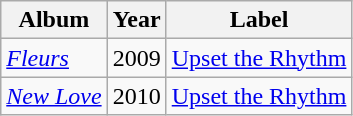<table class="wikitable">
<tr>
<th>Album</th>
<th>Year</th>
<th>Label</th>
</tr>
<tr>
<td><em><a href='#'>Fleurs</a></em></td>
<td>2009</td>
<td><a href='#'>Upset the Rhythm</a></td>
</tr>
<tr>
<td><em><a href='#'>New Love</a></em></td>
<td>2010</td>
<td><a href='#'>Upset the Rhythm</a></td>
</tr>
</table>
